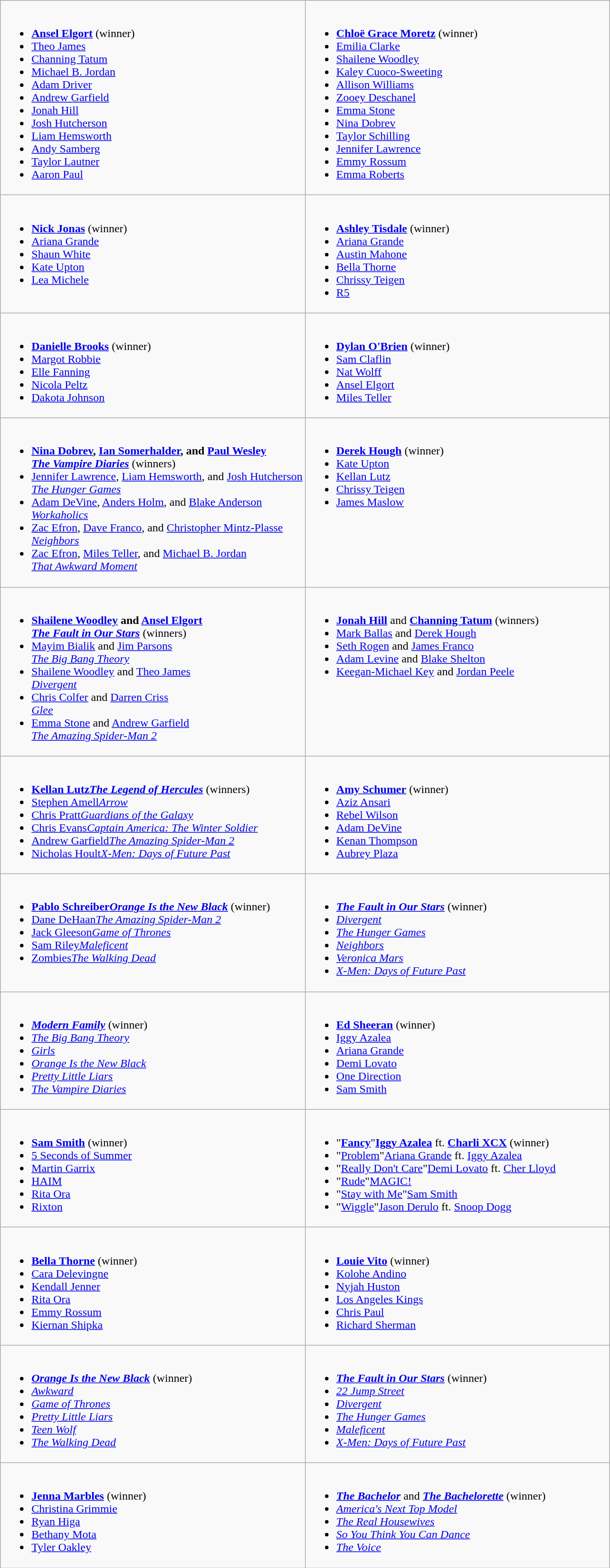<table class="wikitable">
<tr>
<td valign="top" width="50%"><br><ul><li><strong><a href='#'>Ansel Elgort</a></strong> (winner)</li><li><a href='#'>Theo James</a></li><li><a href='#'>Channing Tatum</a></li><li><a href='#'>Michael B. Jordan</a></li><li><a href='#'>Adam Driver</a></li><li><a href='#'>Andrew Garfield</a></li><li><a href='#'>Jonah Hill</a></li><li><a href='#'>Josh Hutcherson</a></li><li><a href='#'>Liam Hemsworth</a></li><li><a href='#'>Andy Samberg</a></li><li><a href='#'>Taylor Lautner</a></li><li><a href='#'>Aaron Paul</a></li></ul></td>
<td valign="top" width="50%"><br><ul><li><strong><a href='#'>Chloë Grace Moretz</a></strong> (winner)</li><li><a href='#'>Emilia Clarke</a></li><li><a href='#'>Shailene Woodley</a></li><li><a href='#'>Kaley Cuoco-Sweeting</a></li><li><a href='#'>Allison Williams</a></li><li><a href='#'>Zooey Deschanel</a></li><li><a href='#'>Emma Stone</a></li><li><a href='#'>Nina Dobrev</a></li><li><a href='#'>Taylor Schilling</a></li><li><a href='#'>Jennifer Lawrence</a></li><li><a href='#'>Emmy Rossum</a></li><li><a href='#'>Emma Roberts</a></li></ul></td>
</tr>
<tr>
<td valign="top"><br><ul><li><strong><a href='#'>Nick Jonas</a></strong> (winner)</li><li><a href='#'>Ariana Grande</a></li><li><a href='#'>Shaun White</a></li><li><a href='#'>Kate Upton</a></li><li><a href='#'>Lea Michele</a></li></ul></td>
<td valign="top"><br><ul><li><strong><a href='#'>Ashley Tisdale</a></strong> (winner)</li><li><a href='#'>Ariana Grande</a></li><li><a href='#'>Austin Mahone</a></li><li><a href='#'>Bella Thorne</a></li><li><a href='#'>Chrissy Teigen</a></li><li><a href='#'>R5</a></li></ul></td>
</tr>
<tr>
<td valign="top"><br><ul><li><strong><a href='#'>Danielle Brooks</a></strong> (winner)</li><li><a href='#'>Margot Robbie</a></li><li><a href='#'>Elle Fanning</a></li><li><a href='#'>Nicola Peltz</a></li><li><a href='#'>Dakota Johnson</a></li></ul></td>
<td valign="top"><br><ul><li><strong><a href='#'>Dylan O'Brien</a></strong> (winner)</li><li><a href='#'>Sam Claflin</a></li><li><a href='#'>Nat Wolff</a></li><li><a href='#'>Ansel Elgort</a></li><li><a href='#'>Miles Teller</a></li></ul></td>
</tr>
<tr>
<td valign="top"><br><ul><li><strong><a href='#'>Nina Dobrev</a>, <a href='#'>Ian Somerhalder</a>, and <a href='#'>Paul Wesley</a></strong><br><strong><em><a href='#'>The Vampire Diaries</a></em></strong> (winners)</li><li><a href='#'>Jennifer Lawrence</a>, <a href='#'>Liam Hemsworth</a>, and <a href='#'>Josh Hutcherson</a><br><em><a href='#'>The Hunger Games</a></em></li><li><a href='#'>Adam DeVine</a>, <a href='#'>Anders Holm</a>, and <a href='#'>Blake Anderson</a><br><em><a href='#'>Workaholics</a></em></li><li><a href='#'>Zac Efron</a>, <a href='#'>Dave Franco</a>, and <a href='#'>Christopher Mintz-Plasse</a><br><em><a href='#'>Neighbors</a></em></li><li><a href='#'>Zac Efron</a>, <a href='#'>Miles Teller</a>, and <a href='#'>Michael B. Jordan</a><br><em><a href='#'>That Awkward Moment</a></em></li></ul></td>
<td valign="top"><br><ul><li><strong><a href='#'>Derek Hough</a></strong> (winner)</li><li><a href='#'>Kate Upton</a></li><li><a href='#'>Kellan Lutz</a></li><li><a href='#'>Chrissy Teigen</a></li><li><a href='#'>James Maslow</a></li></ul></td>
</tr>
<tr>
<td valign="top"><br><ul><li><strong><a href='#'>Shailene Woodley</a> and <a href='#'>Ansel Elgort</a></strong><br><strong><em><a href='#'>The Fault in Our Stars</a></em></strong> (winners)</li><li><a href='#'>Mayim Bialik</a> and <a href='#'>Jim Parsons</a><br><em><a href='#'>The Big Bang Theory</a></em></li><li><a href='#'>Shailene Woodley</a> and <a href='#'>Theo James</a><br><em><a href='#'>Divergent</a></em></li><li><a href='#'>Chris Colfer</a> and <a href='#'>Darren Criss</a><br><em><a href='#'>Glee</a></em></li><li><a href='#'>Emma Stone</a> and <a href='#'>Andrew Garfield</a><br><em><a href='#'>The Amazing Spider-Man 2</a></em></li></ul></td>
<td valign="top"><br><ul><li><strong><a href='#'>Jonah Hill</a></strong> and <strong><a href='#'>Channing Tatum</a></strong> (winners)</li><li><a href='#'>Mark Ballas</a> and <a href='#'>Derek Hough</a></li><li><a href='#'>Seth Rogen</a> and <a href='#'>James Franco</a></li><li><a href='#'>Adam Levine</a> and <a href='#'>Blake Shelton</a></li><li><a href='#'>Keegan-Michael Key</a> and <a href='#'>Jordan Peele</a></li></ul></td>
</tr>
<tr>
<td valign="top"><br><ul><li><strong><a href='#'>Kellan Lutz</a></strong><strong><em><a href='#'>The Legend of Hercules</a></em></strong> (winners)</li><li><a href='#'>Stephen Amell</a><em><a href='#'>Arrow</a></em></li><li><a href='#'>Chris Pratt</a><em><a href='#'>Guardians of the Galaxy</a></em></li><li><a href='#'>Chris Evans</a><em><a href='#'>Captain America: The Winter Soldier</a></em></li><li><a href='#'>Andrew Garfield</a><em><a href='#'>The Amazing Spider-Man 2</a></em></li><li><a href='#'>Nicholas Hoult</a><em><a href='#'>X-Men: Days of Future Past</a></em></li></ul></td>
<td valign="top"><br><ul><li><strong><a href='#'>Amy Schumer</a></strong> (winner)</li><li><a href='#'>Aziz Ansari</a></li><li><a href='#'>Rebel Wilson</a></li><li><a href='#'>Adam DeVine</a></li><li><a href='#'>Kenan Thompson</a></li><li><a href='#'>Aubrey Plaza</a></li></ul></td>
</tr>
<tr>
<td valign="top"><br><ul><li><strong><a href='#'>Pablo Schreiber</a></strong><strong><em><a href='#'>Orange Is the New Black</a></em></strong> (winner)</li><li><a href='#'>Dane DeHaan</a><em><a href='#'>The Amazing Spider-Man 2</a></em></li><li><a href='#'>Jack Gleeson</a><em><a href='#'>Game of Thrones</a></em></li><li><a href='#'>Sam Riley</a><em><a href='#'>Maleficent</a></em></li><li><a href='#'>Zombies</a><em><a href='#'>The Walking Dead</a></em></li></ul></td>
<td valign="top"><br><ul><li><strong><em><a href='#'>The Fault in Our Stars</a></em></strong> (winner)</li><li><em><a href='#'>Divergent</a></em></li><li><em><a href='#'>The Hunger Games</a></em></li><li><em><a href='#'>Neighbors</a></em></li><li><em><a href='#'>Veronica Mars</a></em></li><li><em><a href='#'>X-Men: Days of Future Past</a></em></li></ul></td>
</tr>
<tr>
<td valign="top"><br><ul><li><strong><em><a href='#'>Modern Family</a></em></strong> (winner)</li><li><em><a href='#'>The Big Bang Theory</a></em></li><li><em><a href='#'>Girls</a></em></li><li><em><a href='#'>Orange Is the New Black</a></em></li><li><em><a href='#'>Pretty Little Liars</a></em></li><li><em><a href='#'>The Vampire Diaries</a></em></li></ul></td>
<td valign="top"><br><ul><li><strong><a href='#'>Ed Sheeran</a></strong> (winner)</li><li><a href='#'>Iggy Azalea</a></li><li><a href='#'>Ariana Grande</a></li><li><a href='#'>Demi Lovato</a></li><li><a href='#'>One Direction</a></li><li><a href='#'>Sam Smith</a></li></ul></td>
</tr>
<tr>
<td valign="top"><br><ul><li><strong><a href='#'>Sam Smith</a></strong> (winner)</li><li><a href='#'>5 Seconds of Summer</a></li><li><a href='#'>Martin Garrix</a></li><li><a href='#'>HAIM</a></li><li><a href='#'>Rita Ora</a></li><li><a href='#'>Rixton</a></li></ul></td>
<td valign="top"><br><ul><li>"<strong><a href='#'>Fancy</a></strong>"<strong><a href='#'>Iggy Azalea</a></strong> ft. <strong><a href='#'>Charli XCX</a></strong> (winner)</li><li>"<a href='#'>Problem</a>"<a href='#'>Ariana Grande</a> ft. <a href='#'>Iggy Azalea</a></li><li>"<a href='#'>Really Don't Care</a>"<a href='#'>Demi Lovato</a> ft. <a href='#'>Cher Lloyd</a></li><li>"<a href='#'>Rude</a>"<a href='#'>MAGIC!</a></li><li>"<a href='#'>Stay with Me</a>"<a href='#'>Sam Smith</a></li><li>"<a href='#'>Wiggle</a>"<a href='#'>Jason Derulo</a> ft. <a href='#'>Snoop Dogg</a></li></ul></td>
</tr>
<tr>
<td valign="top"><br><ul><li><strong><a href='#'>Bella Thorne</a></strong> (winner)</li><li><a href='#'>Cara Delevingne</a></li><li><a href='#'>Kendall Jenner</a></li><li><a href='#'>Rita Ora</a></li><li><a href='#'>Emmy Rossum</a></li><li><a href='#'>Kiernan Shipka</a></li></ul></td>
<td valign="top"><br><ul><li><strong><a href='#'>Louie Vito</a></strong> (winner)</li><li><a href='#'>Kolohe Andino</a></li><li><a href='#'>Nyjah Huston</a></li><li><a href='#'>Los Angeles Kings</a></li><li><a href='#'>Chris Paul</a></li><li><a href='#'>Richard Sherman</a></li></ul></td>
</tr>
<tr>
<td valign="top"><br><ul><li><strong><em><a href='#'>Orange Is the New Black</a></em></strong> (winner)</li><li><em><a href='#'>Awkward</a></em></li><li><em><a href='#'>Game of Thrones</a></em></li><li><em><a href='#'>Pretty Little Liars</a></em></li><li><em><a href='#'>Teen Wolf</a></em></li><li><em><a href='#'>The Walking Dead</a></em></li></ul></td>
<td valign="top"><br><ul><li><strong><em><a href='#'>The Fault in Our Stars</a></em></strong> (winner)</li><li><em><a href='#'>22 Jump Street</a></em></li><li><em><a href='#'>Divergent</a></em></li><li><em><a href='#'>The Hunger Games</a></em></li><li><em><a href='#'>Maleficent</a></em></li><li><em><a href='#'>X-Men: Days of Future Past</a></em></li></ul></td>
</tr>
<tr>
<td valign="top"><br><ul><li><strong><a href='#'>Jenna Marbles</a></strong> (winner)</li><li><a href='#'>Christina Grimmie</a></li><li><a href='#'>Ryan Higa</a></li><li><a href='#'>Bethany Mota</a></li><li><a href='#'>Tyler Oakley</a></li></ul></td>
<td valign="top"><br><ul><li><strong><em><a href='#'>The Bachelor</a></em></strong> and <strong><em><a href='#'>The Bachelorette</a></em></strong> (winner)</li><li><em><a href='#'>America's Next Top Model</a></em></li><li><em><a href='#'>The Real Housewives</a></em></li><li><em><a href='#'>So You Think You Can Dance</a></em></li><li><em><a href='#'>The Voice</a></em></li></ul></td>
</tr>
</table>
